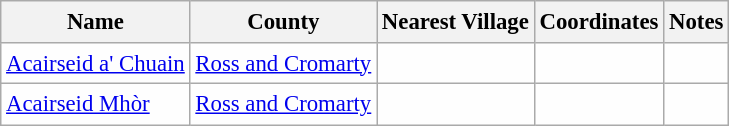<table class="wikitable sortable" style="table-layout:fixed;background-color:#FEFEFE;font-size:95%;padding:0.30em;line-height:1.35em;">
<tr>
<th scope="col">Name</th>
<th scope="col">County</th>
<th scope="col">Nearest Village</th>
<th scope="col" data-sort-type="number">Coordinates</th>
<th scope="col">Notes</th>
</tr>
<tr>
<td><a href='#'>Acairseid a' Chuain</a></td>
<td><a href='#'>Ross and Cromarty</a></td>
<td></td>
<td></td>
<td></td>
</tr>
<tr>
<td><a href='#'>Acairseid Mhòr</a></td>
<td><a href='#'>Ross and Cromarty</a></td>
<td></td>
<td></td>
<td></td>
</tr>
</table>
